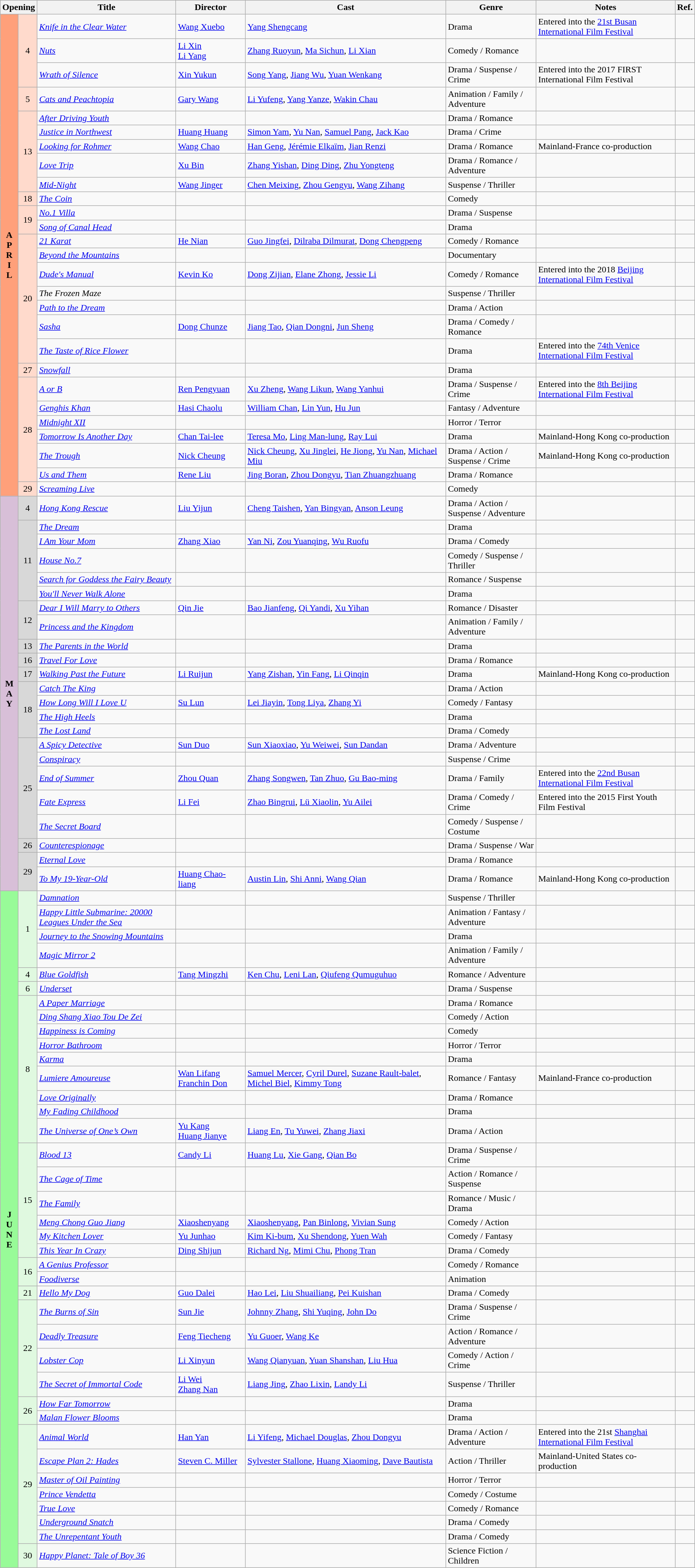<table class="wikitable">
<tr>
<th colspan="2">Opening</th>
<th style="width:20%;">Title</th>
<th style="width:10%;">Director</th>
<th>Cast</th>
<th style="width:13%">Genre</th>
<th style="width:20%">Notes</th>
<th>Ref.</th>
</tr>
<tr>
<th rowspan=27 style="text-align:center; background:#ffa07a; textcolor:#000;">A<br>P<br>R<br>I<br>L</th>
<td rowspan=3 style="text-align:center; background:#ffdacc; textcolor:#000;">4</td>
<td><em><a href='#'>Knife in the Clear Water</a></em></td>
<td><a href='#'>Wang Xuebo</a></td>
<td><a href='#'>Yang Shengcang</a></td>
<td>Drama</td>
<td>Entered into the <a href='#'>21st Busan International Film Festival</a></td>
<td style="text-align:center;"></td>
</tr>
<tr>
<td><em><a href='#'>Nuts</a></em></td>
<td><a href='#'>Li Xin</a> <br> <a href='#'>Li Yang</a></td>
<td><a href='#'>Zhang Ruoyun</a>, <a href='#'>Ma Sichun</a>, <a href='#'>Li Xian</a></td>
<td>Comedy / Romance</td>
<td></td>
<td style="text-align:center;"></td>
</tr>
<tr>
<td><em><a href='#'>Wrath of Silence</a></em></td>
<td><a href='#'>Xin Yukun</a></td>
<td><a href='#'>Song Yang</a>, <a href='#'>Jiang Wu</a>, <a href='#'>Yuan Wenkang</a></td>
<td>Drama / Suspense / Crime</td>
<td>Entered into the 2017 FIRST International Film Festival</td>
<td style="text-align:center;"></td>
</tr>
<tr>
<td rowspan=1 style="text-align:center; background:#ffdacc; textcolor:#000;">5</td>
<td><em><a href='#'>Cats and Peachtopia</a></em></td>
<td><a href='#'>Gary Wang</a></td>
<td><a href='#'>Li Yufeng</a>, <a href='#'>Yang Yanze</a>, <a href='#'>Wakin Chau</a></td>
<td>Animation / Family / Adventure</td>
<td></td>
<td style="text-align:center;"></td>
</tr>
<tr>
<td rowspan=5 style="text-align:center; background:#ffdacc; textcolor:#000;">13</td>
<td><em><a href='#'>After Driving Youth</a></em></td>
<td></td>
<td></td>
<td>Drama / Romance</td>
<td></td>
<td style="text-align:center;"></td>
</tr>
<tr>
<td><em><a href='#'>Justice in Northwest</a></em></td>
<td><a href='#'>Huang Huang</a></td>
<td><a href='#'>Simon Yam</a>, <a href='#'>Yu Nan</a>, <a href='#'>Samuel Pang</a>, <a href='#'>Jack Kao</a></td>
<td>Drama / Crime</td>
<td></td>
<td style="text-align:center;"></td>
</tr>
<tr>
<td><em><a href='#'>Looking for Rohmer</a></em></td>
<td><a href='#'>Wang Chao</a></td>
<td><a href='#'>Han Geng</a>, <a href='#'>Jérémie Elkaïm</a>, <a href='#'>Jian Renzi</a></td>
<td>Drama / Romance</td>
<td>Mainland-France co-production</td>
<td style="text-align:center;"></td>
</tr>
<tr>
<td><em><a href='#'>Love Trip</a></em></td>
<td><a href='#'>Xu Bin</a></td>
<td><a href='#'>Zhang Yishan</a>, <a href='#'>Ding Ding</a>, <a href='#'>Zhu Yongteng</a></td>
<td>Drama / Romance / Adventure</td>
<td></td>
<td style="text-align:center;"></td>
</tr>
<tr>
<td><em><a href='#'>Mid-Night</a></em></td>
<td><a href='#'>Wang Jinger</a></td>
<td><a href='#'>Chen Meixing</a>, <a href='#'>Zhou Gengyu</a>, <a href='#'>Wang Zihang</a></td>
<td>Suspense / Thriller</td>
<td></td>
<td style="text-align:center;"></td>
</tr>
<tr>
<td rowspan=1 style="text-align:center; background:#ffdacc; textcolor:#000;">18</td>
<td><em><a href='#'>The Coin</a></em></td>
<td></td>
<td></td>
<td>Comedy</td>
<td></td>
<td style="text-align:center;"></td>
</tr>
<tr>
<td rowspan=2 style="text-align:center; background:#ffdacc; textcolor:#000;">19</td>
<td><em><a href='#'>No.1 Villa</a></em></td>
<td></td>
<td></td>
<td>Drama / Suspense</td>
<td></td>
<td style="text-align:center;"></td>
</tr>
<tr>
<td><em><a href='#'>Song of Canal Head</a></em></td>
<td></td>
<td></td>
<td>Drama</td>
<td></td>
<td style="text-align:center;"></td>
</tr>
<tr>
<td rowspan=7 style="text-align:center; background:#ffdacc; textcolor:#000;">20</td>
<td><em><a href='#'>21 Karat</a></em></td>
<td><a href='#'>He Nian</a></td>
<td><a href='#'>Guo Jingfei</a>, <a href='#'>Dilraba Dilmurat</a>, <a href='#'>Dong Chengpeng</a></td>
<td>Comedy / Romance</td>
<td></td>
<td style="text-align:center;"></td>
</tr>
<tr>
<td><em><a href='#'>Beyond the Mountains</a></em></td>
<td></td>
<td></td>
<td>Documentary</td>
<td></td>
<td style="text-align:center;"></td>
</tr>
<tr>
<td><em><a href='#'>Dude's Manual</a></em></td>
<td><a href='#'>Kevin Ko</a></td>
<td><a href='#'>Dong Zijian</a>, <a href='#'>Elane Zhong</a>, <a href='#'>Jessie Li</a></td>
<td>Comedy / Romance</td>
<td>Entered into the 2018 <a href='#'>Beijing International Film Festival</a></td>
<td style="text-align:center;"></td>
</tr>
<tr>
<td><em>The Frozen Maze</em></td>
<td></td>
<td></td>
<td>Suspense / Thriller</td>
<td></td>
<td style="text-align:center;"></td>
</tr>
<tr>
<td><em><a href='#'>Path to the Dream</a></em></td>
<td></td>
<td></td>
<td>Drama / Action</td>
<td></td>
<td style="text-align:center;"></td>
</tr>
<tr>
<td><em><a href='#'>Sasha</a></em></td>
<td><a href='#'>Dong Chunze</a></td>
<td><a href='#'>Jiang Tao</a>, <a href='#'>Qian Dongni</a>, <a href='#'>Jun Sheng</a></td>
<td>Drama / Comedy / Romance</td>
<td></td>
<td style="text-align:center;"></td>
</tr>
<tr>
<td><em><a href='#'>The Taste of Rice Flower</a></em></td>
<td></td>
<td></td>
<td>Drama</td>
<td>Entered into the <a href='#'>74th Venice International Film Festival</a></td>
<td style="text-align:center;"></td>
</tr>
<tr>
<td rowspan=1 style="text-align:center; background:#ffdacc; textcolor:#000;">27</td>
<td><em><a href='#'>Snowfall</a></em></td>
<td></td>
<td></td>
<td>Drama</td>
<td></td>
<td style="text-align:center;"></td>
</tr>
<tr>
<td rowspan=6 style="text-align:center; background:#ffdacc; textcolor:#000;">28</td>
<td><em><a href='#'>A or B</a></em></td>
<td><a href='#'>Ren Pengyuan</a></td>
<td><a href='#'>Xu Zheng</a>, <a href='#'>Wang Likun</a>, <a href='#'>Wang Yanhui</a></td>
<td>Drama / Suspense / Crime</td>
<td>Entered into the <a href='#'>8th Beijing International Film Festival</a></td>
<td style="text-align:center;"></td>
</tr>
<tr>
<td><em><a href='#'>Genghis Khan</a></em></td>
<td><a href='#'>Hasi Chaolu</a></td>
<td><a href='#'>William Chan</a>, <a href='#'>Lin Yun</a>, <a href='#'>Hu Jun</a></td>
<td>Fantasy / Adventure</td>
<td></td>
<td style="text-align:center;"></td>
</tr>
<tr>
<td><em><a href='#'>Midnight XII</a></em></td>
<td></td>
<td></td>
<td>Horror / Terror</td>
<td></td>
<td style="text-align:center;"></td>
</tr>
<tr>
<td><em><a href='#'>Tomorrow Is Another Day</a></em></td>
<td><a href='#'>Chan Tai-lee</a></td>
<td><a href='#'>Teresa Mo</a>, <a href='#'>Ling Man-lung</a>, <a href='#'>Ray Lui</a></td>
<td>Drama</td>
<td>Mainland-Hong Kong co-production</td>
<td style="text-align:center;"></td>
</tr>
<tr>
<td><em><a href='#'>The Trough</a></em></td>
<td><a href='#'>Nick Cheung</a></td>
<td><a href='#'>Nick Cheung</a>, <a href='#'>Xu Jinglei</a>, <a href='#'>He Jiong</a>, <a href='#'>Yu Nan</a>, <a href='#'>Michael Miu</a></td>
<td>Drama / Action / Suspense / Crime</td>
<td>Mainland-Hong Kong co-production</td>
<td style="text-align:center;"></td>
</tr>
<tr>
<td><em><a href='#'>Us and Them</a></em></td>
<td><a href='#'>Rene Liu</a></td>
<td><a href='#'>Jing Boran</a>, <a href='#'>Zhou Dongyu</a>, <a href='#'>Tian Zhuangzhuang</a></td>
<td>Drama / Romance</td>
<td></td>
<td style="text-align:center;"></td>
</tr>
<tr>
<td rowspan=1 style="text-align:center; background:#ffdacc; textcolor:#000;">29</td>
<td><em><a href='#'>Screaming Live</a></em></td>
<td></td>
<td></td>
<td>Comedy</td>
<td></td>
<td style="text-align:center;"></td>
</tr>
<tr>
<td rowspan=23 style="text-align:center; background:thistle; textcolor:#000;"><strong>M<br>A<br>Y</strong></td>
<td rowspan=1 style="text-align:center; background:#d8d8d8; textcolor:#000;">4</td>
<td><em><a href='#'>Hong Kong Rescue</a></em></td>
<td><a href='#'>Liu Yijun</a></td>
<td><a href='#'>Cheng Taishen</a>, <a href='#'>Yan Bingyan</a>, <a href='#'>Anson Leung</a></td>
<td>Drama / Action / Suspense / Adventure</td>
<td></td>
<td style="text-align:center;"></td>
</tr>
<tr>
<td rowspan=5 style="text-align:center; background:#d8d8d8; textcolor:#000;">11</td>
<td><em><a href='#'>The Dream</a></em></td>
<td></td>
<td></td>
<td>Drama</td>
<td></td>
<td style="text-align:center;"></td>
</tr>
<tr>
<td><em><a href='#'>I Am Your Mom</a></em></td>
<td><a href='#'>Zhang Xiao</a></td>
<td><a href='#'>Yan Ni</a>, <a href='#'>Zou Yuanqing</a>, <a href='#'>Wu Ruofu</a></td>
<td>Drama / Comedy</td>
<td></td>
<td style="text-align:center;"></td>
</tr>
<tr>
<td><em><a href='#'>House No.7</a></em></td>
<td></td>
<td></td>
<td>Comedy / Suspense / Thriller</td>
<td></td>
<td style="text-align:center;"></td>
</tr>
<tr>
<td><em><a href='#'>Search for Goddess the Fairy Beauty</a></em></td>
<td></td>
<td></td>
<td>Romance / Suspense</td>
<td></td>
<td style="text-align:center;"></td>
</tr>
<tr>
<td><em><a href='#'>You'll Never Walk Alone</a></em></td>
<td></td>
<td></td>
<td>Drama</td>
<td></td>
<td style="text-align:center;"></td>
</tr>
<tr>
<td rowspan=2 style="text-align:center; background:#d8d8d8; textcolor:#000;">12</td>
<td><em><a href='#'>Dear I Will Marry to Others</a></em></td>
<td><a href='#'>Qin Jie</a></td>
<td><a href='#'>Bao Jianfeng</a>, <a href='#'>Qi Yandi</a>, <a href='#'>Xu Yihan</a></td>
<td>Romance / Disaster</td>
<td></td>
<td style="text-align:center;"></td>
</tr>
<tr>
<td><em><a href='#'>Princess and the Kingdom</a></em></td>
<td></td>
<td></td>
<td>Animation / Family / Adventure</td>
<td></td>
<td style="text-align:center;"></td>
</tr>
<tr>
<td rowspan=1 style="text-align:center; background:#d8d8d8; textcolor:#000;">13</td>
<td><em><a href='#'>The Parents in the World</a></em></td>
<td></td>
<td></td>
<td>Drama</td>
<td></td>
<td style="text-align:center;"></td>
</tr>
<tr>
<td rowspan=1 style="text-align:center; background:#d8d8d8; textcolor:#000;">16</td>
<td><em><a href='#'>Travel For Love</a></em></td>
<td></td>
<td></td>
<td>Drama / Romance</td>
<td></td>
<td style="text-align:center;"></td>
</tr>
<tr>
<td rowspan=1 style="text-align:center; background:#d8d8d8; textcolor:#000;">17</td>
<td><em><a href='#'>Walking Past the Future</a></em></td>
<td><a href='#'>Li Ruijun</a></td>
<td><a href='#'>Yang Zishan</a>, <a href='#'>Yin Fang</a>, <a href='#'>Li Qinqin</a></td>
<td>Drama</td>
<td>Mainland-Hong Kong co-production</td>
<td style="text-align:center;"></td>
</tr>
<tr>
<td rowspan=4 style="text-align:center; background:#d8d8d8; textcolor:#000;">18</td>
<td><em><a href='#'>Catch The King</a></em></td>
<td></td>
<td></td>
<td>Drama / Action</td>
<td></td>
<td style="text-align:center;"></td>
</tr>
<tr>
<td><em><a href='#'>How Long Will I Love U</a></em></td>
<td><a href='#'>Su Lun</a></td>
<td><a href='#'>Lei Jiayin</a>, <a href='#'>Tong Liya</a>, <a href='#'>Zhang Yi</a></td>
<td>Comedy / Fantasy</td>
<td></td>
<td style="text-align:center;"></td>
</tr>
<tr>
<td><em><a href='#'>The High Heels</a></em></td>
<td></td>
<td></td>
<td>Drama</td>
<td></td>
<td style="text-align:center;"></td>
</tr>
<tr>
<td><em><a href='#'>The Lost Land</a></em></td>
<td></td>
<td></td>
<td>Drama / Comedy</td>
<td></td>
<td style="text-align:center;"></td>
</tr>
<tr>
<td rowspan=5 style="text-align:center; background:#d8d8d8; textcolor:#000;">25</td>
<td><em><a href='#'>A Spicy Detective</a></em></td>
<td><a href='#'>Sun Duo</a></td>
<td><a href='#'>Sun Xiaoxiao</a>, <a href='#'>Yu Weiwei</a>, <a href='#'>Sun Dandan</a></td>
<td>Drama / Adventure</td>
<td></td>
<td style="text-align:center;"></td>
</tr>
<tr>
<td><em><a href='#'>Conspiracy</a></em></td>
<td></td>
<td></td>
<td>Suspense / Crime</td>
<td></td>
<td style="text-align:center;"></td>
</tr>
<tr>
<td><em><a href='#'>End of Summer</a></em></td>
<td><a href='#'>Zhou Quan</a></td>
<td><a href='#'>Zhang Songwen</a>, <a href='#'>Tan Zhuo</a>, <a href='#'>Gu Bao-ming</a></td>
<td>Drama / Family</td>
<td>Entered into the <a href='#'>22nd Busan International Film Festival</a></td>
<td style="text-align:center;"></td>
</tr>
<tr>
<td><em><a href='#'>Fate Express</a></em></td>
<td><a href='#'>Li Fei</a></td>
<td><a href='#'>Zhao Bingrui</a>, <a href='#'>Lü Xiaolin</a>, <a href='#'>Yu Ailei</a></td>
<td>Drama / Comedy / Crime</td>
<td>Entered into the 2015 First Youth Film Festival</td>
<td style="text-align:center;"></td>
</tr>
<tr>
<td><em><a href='#'>The Secret Board</a></em></td>
<td></td>
<td></td>
<td>Comedy / Suspense / Costume</td>
<td></td>
<td style="text-align:center;"></td>
</tr>
<tr>
<td rowspan=1 style="text-align:center; background:#d8d8d8; textcolor:#000;">26</td>
<td><em><a href='#'>Counterespionage</a></em></td>
<td></td>
<td></td>
<td>Drama / Suspense / War</td>
<td></td>
<td style="text-align:center;"></td>
</tr>
<tr>
<td rowspan=2 style="text-align:center; background:#d8d8d8; textcolor:#000;">29</td>
<td><em><a href='#'>Eternal Love</a></em></td>
<td></td>
<td></td>
<td>Drama / Romance</td>
<td></td>
<td style="text-align:center;"></td>
</tr>
<tr>
<td><em><a href='#'>To My 19-Year-Old</a></em></td>
<td><a href='#'>Huang Chao-liang</a></td>
<td><a href='#'>Austin Lin</a>, <a href='#'>Shi Anni</a>, <a href='#'>Wang Qian</a></td>
<td>Drama / Romance</td>
<td>Mainland-Hong Kong co-production</td>
<td style="text-align:center;"></td>
</tr>
<tr>
<td rowspan=38 style="text-align:center; background:#98fb98; textcolor:#000;"><strong>J<br>U<br>N<br>E</strong></td>
<td rowspan=4 style="text-align:center; background:#e0f9e0;">1</td>
<td><em><a href='#'>Damnation</a></em></td>
<td></td>
<td></td>
<td>Suspense / Thriller</td>
<td></td>
<td style="text-align:center;"></td>
</tr>
<tr>
<td><em><a href='#'>Happy Little Submarine: 20000 Leagues Under the Sea</a></em></td>
<td></td>
<td></td>
<td>Animation / Fantasy / Adventure</td>
<td></td>
<td style="text-align:center;"></td>
</tr>
<tr>
<td><em><a href='#'>Journey to the Snowing Mountains</a></em></td>
<td></td>
<td></td>
<td>Drama</td>
<td></td>
<td style="text-align:center;"></td>
</tr>
<tr>
<td><em><a href='#'>Magic Mirror 2</a></em></td>
<td></td>
<td></td>
<td>Animation / Family / Adventure</td>
<td></td>
<td style="text-align:center;"></td>
</tr>
<tr>
<td rowspan=1 style="text-align:center; background:#e0f9e0;">4</td>
<td><em><a href='#'>Blue Goldfish</a></em></td>
<td><a href='#'>Tang Mingzhi</a></td>
<td><a href='#'>Ken Chu</a>, <a href='#'>Leni Lan</a>, <a href='#'>Qiufeng Qumuguhuo</a></td>
<td>Romance / Adventure</td>
<td></td>
<td style="text-align:center;"></td>
</tr>
<tr>
<td rowspan=1 style="text-align:center; background:#e0f9e0;">6</td>
<td><em><a href='#'>Underset</a></em></td>
<td></td>
<td></td>
<td>Drama / Suspense</td>
<td></td>
<td style="text-align:center;"></td>
</tr>
<tr>
<td rowspan=9 style="text-align:center; background:#e0f9e0;">8</td>
<td><em><a href='#'>A Paper Marriage</a></em></td>
<td></td>
<td></td>
<td>Drama / Romance</td>
<td></td>
<td style="text-align:center;"></td>
</tr>
<tr>
<td><em><a href='#'>Ding Shang Xiao Tou De Zei</a></em></td>
<td></td>
<td></td>
<td>Comedy / Action</td>
<td></td>
<td style="text-align:center;"></td>
</tr>
<tr>
<td><em><a href='#'>Happiness is Coming</a></em></td>
<td></td>
<td></td>
<td>Comedy</td>
<td></td>
<td style="text-align:center;"></td>
</tr>
<tr>
<td><em><a href='#'>Horror Bathroom</a></em></td>
<td></td>
<td></td>
<td>Horror / Terror</td>
<td></td>
<td style="text-align:center;"></td>
</tr>
<tr>
<td><em><a href='#'>Karma</a></em></td>
<td></td>
<td></td>
<td>Drama</td>
<td></td>
<td style="text-align:center;"></td>
</tr>
<tr>
<td><em><a href='#'>Lumiere Amoureuse</a></em></td>
<td><a href='#'>Wan Lifang</a> <br> <a href='#'>Franchin Don</a></td>
<td><a href='#'>Samuel Mercer</a>, <a href='#'>Cyril Durel</a>, <a href='#'>Suzane Rault-balet</a>, <a href='#'>Michel Biel</a>, <a href='#'>Kimmy Tong</a></td>
<td>Romance / Fantasy</td>
<td>Mainland-France co-production</td>
<td style="text-align:center;"></td>
</tr>
<tr>
<td><em><a href='#'>Love Originally</a></em></td>
<td></td>
<td></td>
<td>Drama / Romance</td>
<td></td>
<td style="text-align:center;"></td>
</tr>
<tr>
<td><em><a href='#'>My Fading Childhood</a></em></td>
<td></td>
<td></td>
<td>Drama</td>
<td></td>
<td style="text-align:center;"></td>
</tr>
<tr>
<td><em><a href='#'>The Universe of One’s Own</a></em></td>
<td><a href='#'>Yu Kang</a> <br> <a href='#'>Huang Jianye</a></td>
<td><a href='#'>Liang En</a>, <a href='#'>Tu Yuwei</a>, <a href='#'>Zhang Jiaxi</a></td>
<td>Drama / Action</td>
<td></td>
<td style="text-align:center;"></td>
</tr>
<tr>
<td rowspan=6 style="text-align:center; background:#e0f9e0;">15</td>
<td><em><a href='#'>Blood 13</a></em></td>
<td><a href='#'>Candy Li</a></td>
<td><a href='#'>Huang Lu</a>, <a href='#'>Xie Gang</a>, <a href='#'>Qian Bo</a></td>
<td>Drama / Suspense / Crime</td>
<td></td>
<td style="text-align:center;"></td>
</tr>
<tr>
<td><em><a href='#'>The Cage of Time</a></em></td>
<td></td>
<td></td>
<td>Action / Romance / Suspense</td>
<td></td>
<td style="text-align:center;"></td>
</tr>
<tr>
<td><em><a href='#'>The Family</a></em></td>
<td></td>
<td></td>
<td>Romance / Music / Drama</td>
<td></td>
<td style="text-align:center;"></td>
</tr>
<tr>
<td><em><a href='#'>Meng Chong Guo Jiang</a></em></td>
<td><a href='#'>Xiaoshenyang</a></td>
<td><a href='#'>Xiaoshenyang</a>, <a href='#'>Pan Binlong</a>, <a href='#'>Vivian Sung</a></td>
<td>Comedy / Action</td>
<td></td>
<td style="text-align:center;"></td>
</tr>
<tr>
<td><em><a href='#'>My Kitchen Lover</a></em></td>
<td><a href='#'>Yu Junhao</a></td>
<td><a href='#'>Kim Ki-bum</a>, <a href='#'>Xu Shendong</a>, <a href='#'>Yuen Wah</a></td>
<td>Comedy / Fantasy</td>
<td></td>
<td style="text-align:center;"></td>
</tr>
<tr>
<td><em><a href='#'>This Year In Crazy</a></em></td>
<td><a href='#'>Ding Shijun</a></td>
<td><a href='#'>Richard Ng</a>, <a href='#'>Mimi Chu</a>, <a href='#'>Phong Tran</a></td>
<td>Drama / Comedy</td>
<td></td>
<td style="text-align:center;"></td>
</tr>
<tr>
<td rowspan=2 style="text-align:center; background:#e0f9e0;">16</td>
<td><em><a href='#'>A Genius Professor</a></em></td>
<td></td>
<td></td>
<td>Comedy / Romance</td>
<td></td>
<td style="text-align:center;"></td>
</tr>
<tr>
<td><em><a href='#'>Foodiverse</a></em></td>
<td></td>
<td></td>
<td>Animation</td>
<td></td>
<td style="text-align:center;"></td>
</tr>
<tr>
<td rowspan=1 style="text-align:center; background:#e0f9e0;">21</td>
<td><em><a href='#'>Hello My Dog</a></em></td>
<td><a href='#'>Guo Dalei</a></td>
<td><a href='#'>Hao Lei</a>, <a href='#'>Liu Shuailiang</a>, <a href='#'>Pei Kuishan</a></td>
<td>Drama / Comedy</td>
<td></td>
<td style="text-align:center;"></td>
</tr>
<tr>
<td rowspan=4 style="text-align:center; background:#e0f9e0;">22</td>
<td><em><a href='#'>The Burns of Sin</a></em></td>
<td><a href='#'>Sun Jie</a></td>
<td><a href='#'>Johnny Zhang</a>, <a href='#'>Shi Yuqing</a>, <a href='#'>John Do</a></td>
<td>Drama / Suspense / Crime</td>
<td></td>
<td style="text-align:center;"></td>
</tr>
<tr>
<td><em><a href='#'>Deadly Treasure</a></em></td>
<td><a href='#'>Feng Tiecheng</a></td>
<td><a href='#'>Yu Guoer</a>, <a href='#'>Wang Ke</a></td>
<td>Action / Romance / Adventure</td>
<td></td>
<td style="text-align:center;"></td>
</tr>
<tr>
<td><em><a href='#'>Lobster Cop</a></em></td>
<td><a href='#'>Li Xinyun</a></td>
<td><a href='#'>Wang Qianyuan</a>, <a href='#'>Yuan Shanshan</a>, <a href='#'>Liu Hua</a></td>
<td>Comedy / Action / Crime</td>
<td></td>
<td style="text-align:center;"></td>
</tr>
<tr>
<td><em><a href='#'>The Secret of Immortal Code</a></em></td>
<td><a href='#'>Li Wei</a> <br> <a href='#'>Zhang Nan</a></td>
<td><a href='#'>Liang Jing</a>, <a href='#'>Zhao Lixin</a>, <a href='#'>Landy Li</a></td>
<td>Suspense / Thriller</td>
<td></td>
<td style="text-align:center;"></td>
</tr>
<tr>
<td rowspan=2 style="text-align:center; background:#e0f9e0;">26</td>
<td><em><a href='#'>How Far Tomorrow</a></em></td>
<td></td>
<td></td>
<td>Drama</td>
<td></td>
<td style="text-align:center;"></td>
</tr>
<tr>
<td><em><a href='#'>Malan Flower Blooms</a></em></td>
<td></td>
<td></td>
<td>Drama</td>
<td></td>
<td style="text-align:center;"></td>
</tr>
<tr>
<td rowspan=7 style="text-align:center; background:#e0f9e0;">29</td>
<td><em><a href='#'>Animal World</a></em></td>
<td><a href='#'>Han Yan</a></td>
<td><a href='#'>Li Yifeng</a>, <a href='#'>Michael Douglas</a>, <a href='#'>Zhou Dongyu</a></td>
<td>Drama / Action / Adventure</td>
<td>Entered into the 21st <a href='#'>Shanghai International Film Festival</a></td>
<td style="text-align:center;"></td>
</tr>
<tr>
<td><em><a href='#'>Escape Plan 2: Hades</a></em></td>
<td><a href='#'>Steven C. Miller</a></td>
<td><a href='#'>Sylvester Stallone</a>, <a href='#'>Huang Xiaoming</a>, <a href='#'>Dave Bautista</a></td>
<td>Action / Thriller</td>
<td>Mainland-United States co-production</td>
<td style="text-align:center;"></td>
</tr>
<tr>
<td><em><a href='#'>Master of Oil Painting</a></em></td>
<td></td>
<td></td>
<td>Horror / Terror</td>
<td></td>
<td style="text-align:center;"></td>
</tr>
<tr>
<td><em><a href='#'>Prince Vendetta</a></em></td>
<td></td>
<td></td>
<td>Comedy / Costume</td>
<td></td>
<td style="text-align:center;"></td>
</tr>
<tr>
<td><em><a href='#'>True Love</a></em></td>
<td></td>
<td></td>
<td>Comedy / Romance</td>
<td></td>
<td style="text-align:center;"></td>
</tr>
<tr>
<td><em><a href='#'>Underground Snatch</a></em></td>
<td></td>
<td></td>
<td>Drama / Comedy</td>
<td></td>
<td style="text-align:center;"></td>
</tr>
<tr>
<td><em><a href='#'>The Unrepentant Youth</a></em></td>
<td></td>
<td></td>
<td>Drama / Comedy</td>
<td></td>
<td style="text-align:center;"></td>
</tr>
<tr>
<td rowspan=1 style="text-align:center; background:#e0f9e0;">30</td>
<td><em><a href='#'>Happy Planet: Tale of Boy 36</a></em></td>
<td></td>
<td></td>
<td>Science Fiction / Children</td>
<td></td>
<td style="text-align:center;"></td>
</tr>
</table>
